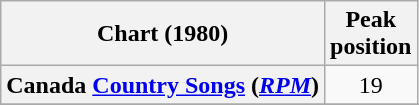<table class="wikitable sortable plainrowheaders">
<tr>
<th scope="col">Chart (1980)</th>
<th scope="col">Peak<br>position</th>
</tr>
<tr>
<th scope="row">Canada <a href='#'>Country Songs</a> (<em><a href='#'>RPM</a></em>)</th>
<td align="center">19</td>
</tr>
<tr>
</tr>
<tr>
</tr>
</table>
